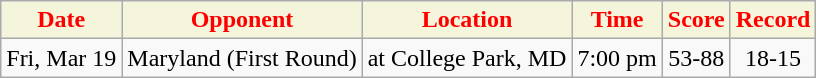<table class="wikitable" style="text-align:center">
<tr>
<th style="background:beige;color:red;">Date</th>
<th style="background:beige;color:red;">Opponent</th>
<th style="background:beige;color:red;">Location</th>
<th style="background:beige;color:red;">Time</th>
<th style="background:beige;color:red;">Score</th>
<th style="background:beige;color:red;">Record</th>
</tr>
<tr>
<td>Fri, Mar 19</td>
<td>Maryland (First Round)</td>
<td>at College Park, MD</td>
<td>7:00 pm</td>
<td>53-88</td>
<td>18-15</td>
</tr>
</table>
